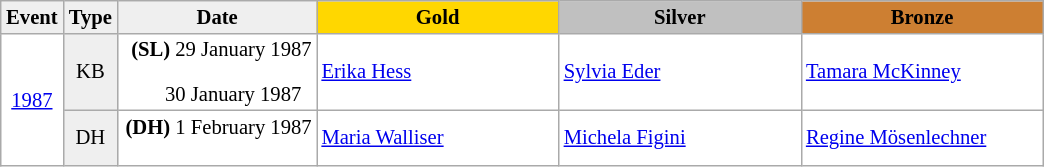<table class="wikitable plainrowheaders" style="background:#fff; font-size:86%; line-height:15px; border:grey solid 1px; border-collapse:collapse;">
<tr>
<th style="background-color: #EFEFEF;" width="35">Event</th>
<th style="background-color: #EFEFEF;" width="30">Type</th>
<th style="background-color: #EFEFEF;" width="126">Date</th>
<th style="background-color: #FFD700;" width="155">Gold</th>
<th style="background-color: #C0C0C0;" width="155">Silver</th>
<th style="background-color: #CD7F32;" width="155">Bronze</th>
</tr>
<tr>
<td align=center rowspan=2><a href='#'>1987</a></td>
<td align=center bgcolor=#EFEFEF>KB</td>
<td align=right><strong>(SL)</strong> 29 January 1987  <br>30 January 1987  </td>
<td> <a href='#'>Erika Hess</a></td>
<td> <a href='#'>Sylvia Eder</a></td>
<td> <a href='#'>Tamara McKinney</a></td>
</tr>
<tr>
<td align=center bgcolor=#EFEFEF>DH</td>
<td align=right><strong>(DH)</strong> 1 February 1987  </td>
<td> <a href='#'>Maria Walliser</a></td>
<td> <a href='#'>Michela Figini</a></td>
<td> <a href='#'>Regine Mösenlechner</a></td>
</tr>
</table>
